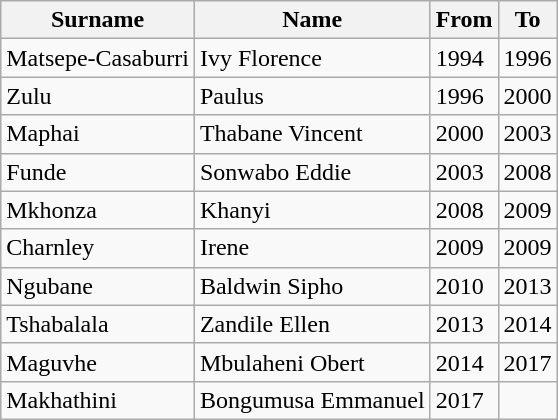<table class="sortable wikitable">
<tr>
<th align=center>Surname</th>
<th align=center>Name</th>
<th align=center>From</th>
<th align=center>To</th>
</tr>
<tr>
<td>Matsepe-Casaburri</td>
<td>Ivy Florence</td>
<td>1994</td>
<td>1996</td>
</tr>
<tr>
<td>Zulu</td>
<td>Paulus</td>
<td>1996</td>
<td>2000</td>
</tr>
<tr>
<td>Maphai</td>
<td>Thabane Vincent</td>
<td>2000</td>
<td>2003</td>
</tr>
<tr>
<td>Funde</td>
<td>Sonwabo Eddie</td>
<td>2003</td>
<td>2008</td>
</tr>
<tr>
<td>Mkhonza</td>
<td>Khanyi</td>
<td>2008</td>
<td>2009</td>
</tr>
<tr>
<td>Charnley</td>
<td>Irene</td>
<td>2009</td>
<td>2009</td>
</tr>
<tr>
<td>Ngubane</td>
<td>Baldwin Sipho</td>
<td>2010</td>
<td>2013</td>
</tr>
<tr>
<td>Tshabalala</td>
<td>Zandile Ellen</td>
<td>2013</td>
<td>2014</td>
</tr>
<tr>
<td>Maguvhe</td>
<td>Mbulaheni Obert</td>
<td>2014</td>
<td>2017</td>
</tr>
<tr>
<td>Makhathini</td>
<td>Bongumusa Emmanuel</td>
<td>2017</td>
<td></td>
</tr>
</table>
